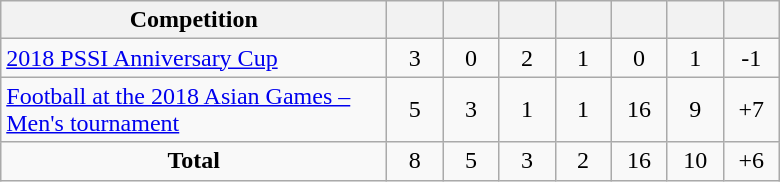<table class="wikitable" style="text-align: center;">
<tr>
<th width=250>Competition</th>
<th width=30></th>
<th width=30></th>
<th width=30></th>
<th width=30></th>
<th width=30></th>
<th width=30></th>
<th width=30></th>
</tr>
<tr>
<td align=left><a href='#'>2018 PSSI Anniversary Cup</a></td>
<td>3</td>
<td>0</td>
<td>2</td>
<td>1</td>
<td>0</td>
<td>1</td>
<td>-1</td>
</tr>
<tr>
<td align=left><a href='#'>Football at the 2018 Asian Games – Men's tournament</a></td>
<td>5</td>
<td>3</td>
<td>1</td>
<td>1</td>
<td>16</td>
<td>9</td>
<td>+7</td>
</tr>
<tr>
<td><strong>Total</strong></td>
<td>8</td>
<td>5</td>
<td>3</td>
<td>2</td>
<td>16</td>
<td>10</td>
<td>+6</td>
</tr>
</table>
